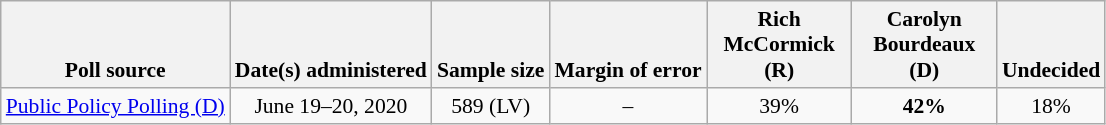<table class="wikitable" style="font-size:90%;text-align:center;">
<tr valign=bottom>
<th>Poll source</th>
<th>Date(s) administered</th>
<th>Sample size</th>
<th>Margin of error</th>
<th style="width:90px;">Rich McCormick (R)</th>
<th style="width:90px;">Carolyn Bourdeaux (D)</th>
<th>Undecided</th>
</tr>
<tr>
<td style="text-align:left;"><a href='#'>Public Policy Polling (D)</a></td>
<td>June 19–20, 2020</td>
<td>589 (LV)</td>
<td>–</td>
<td>39%</td>
<td><strong>42%</strong></td>
<td>18%</td>
</tr>
</table>
